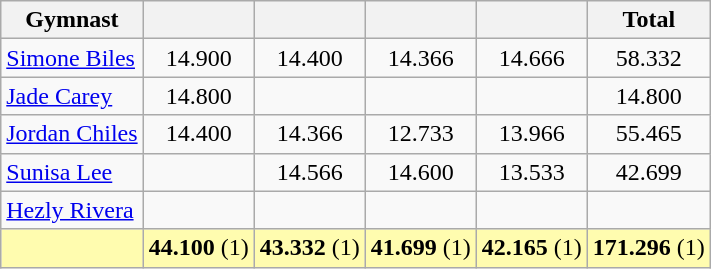<table class="wikitable sortable" style="text-align:center; font-size:100%">
<tr>
<th scope="col">Gymnast</th>
<th scope="col"></th>
<th scope="col"></th>
<th scope="col"></th>
<th scope="col"></th>
<th scope="col">Total</th>
</tr>
<tr>
<td align=left><a href='#'>Simone Biles</a></td>
<td>14.900</td>
<td>14.400</td>
<td>14.366</td>
<td>14.666</td>
<td>58.332</td>
</tr>
<tr>
<td align=left><a href='#'>Jade Carey</a></td>
<td>14.800</td>
<td></td>
<td></td>
<td></td>
<td>14.800</td>
</tr>
<tr>
<td align=left><a href='#'>Jordan Chiles</a></td>
<td>14.400</td>
<td>14.366</td>
<td>12.733</td>
<td>13.966</td>
<td>55.465</td>
</tr>
<tr>
<td align=left><a href='#'>Sunisa Lee</a></td>
<td></td>
<td>14.566</td>
<td>14.600</td>
<td>13.533</td>
<td>42.699</td>
</tr>
<tr>
<td align=left><a href='#'>Hezly Rivera</a></td>
<td></td>
<td></td>
<td></td>
<td></td>
<td></td>
</tr>
<tr style="background:#fffcaf;">
<td align=left></td>
<td><strong>44.100</strong> (1)</td>
<td><strong>43.332</strong> (1)</td>
<td><strong>41.699</strong> (1)</td>
<td><strong>42.165</strong> (1)</td>
<td><strong>171.296</strong> (1)</td>
</tr>
</table>
